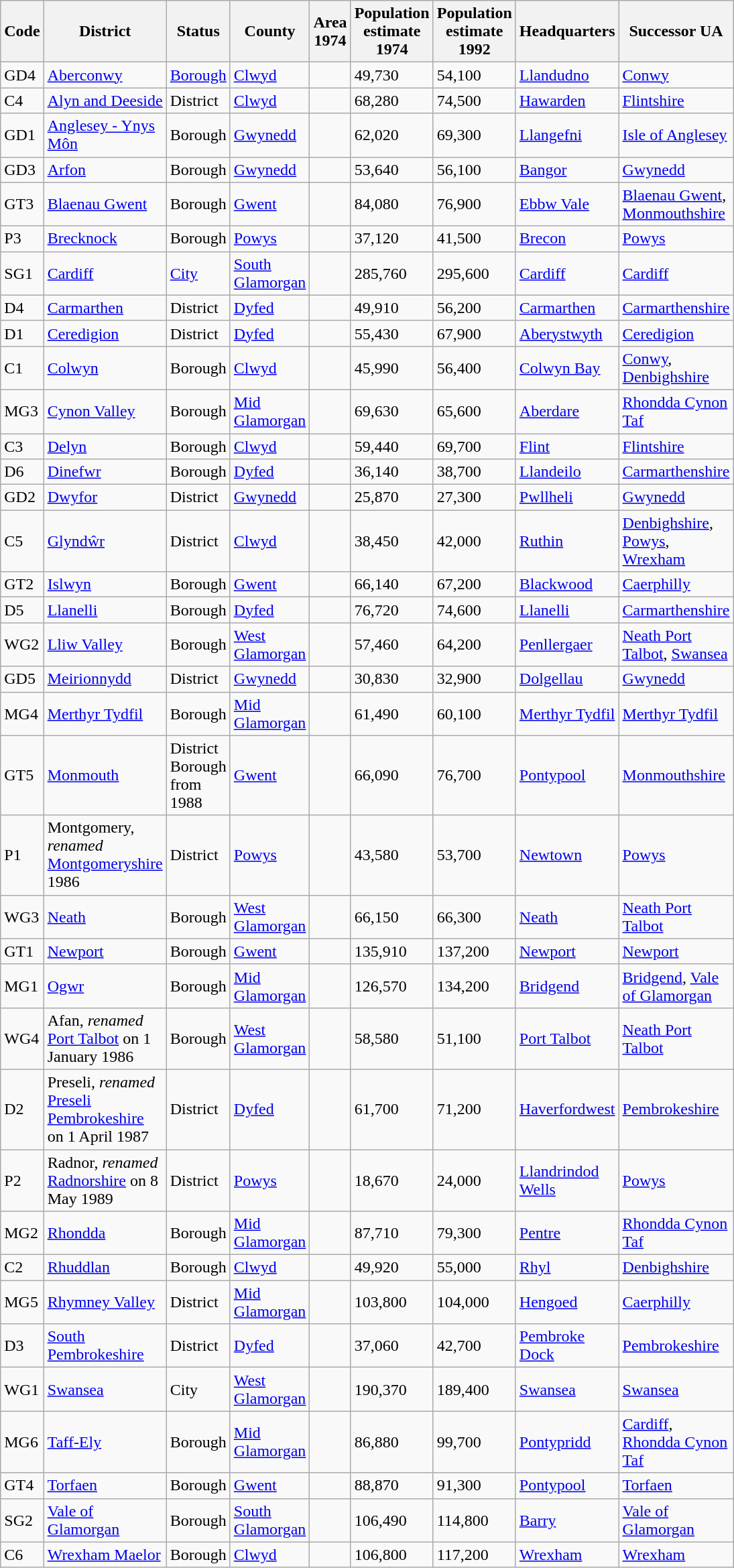<table class="wikitable sortable">
<tr>
<th width="5">Code</th>
<th width="15">District</th>
<th width="25">Status</th>
<th width="20">County</th>
<th width="20">Area 1974</th>
<th width="20">Population estimate 1974</th>
<th width="20">Population estimate 1992</th>
<th width="20">Headquarters</th>
<th width="20">Successor UA</th>
</tr>
<tr>
<td>GD4</td>
<td><a href='#'>Aberconwy</a></td>
<td><a href='#'>Borough</a></td>
<td><a href='#'>Clwyd</a></td>
<td></td>
<td>49,730</td>
<td>54,100</td>
<td><a href='#'>Llandudno</a></td>
<td><a href='#'>Conwy</a></td>
</tr>
<tr>
<td>C4</td>
<td><a href='#'>Alyn and Deeside</a></td>
<td>District</td>
<td><a href='#'>Clwyd</a></td>
<td></td>
<td>68,280</td>
<td>74,500</td>
<td><a href='#'>Hawarden</a></td>
<td><a href='#'>Flintshire</a></td>
</tr>
<tr>
<td>GD1</td>
<td><a href='#'>Anglesey - Ynys Môn</a></td>
<td>Borough</td>
<td><a href='#'>Gwynedd</a></td>
<td></td>
<td>62,020</td>
<td>69,300</td>
<td><a href='#'>Llangefni</a></td>
<td><a href='#'>Isle of Anglesey</a></td>
</tr>
<tr>
<td>GD3</td>
<td><a href='#'>Arfon</a></td>
<td>Borough</td>
<td><a href='#'>Gwynedd</a></td>
<td></td>
<td>53,640</td>
<td>56,100</td>
<td><a href='#'>Bangor</a></td>
<td><a href='#'>Gwynedd</a></td>
</tr>
<tr>
<td>GT3</td>
<td><a href='#'>Blaenau Gwent</a></td>
<td>Borough</td>
<td><a href='#'>Gwent</a></td>
<td></td>
<td>84,080</td>
<td>76,900</td>
<td><a href='#'>Ebbw Vale</a></td>
<td><a href='#'>Blaenau Gwent</a>, <a href='#'>Monmouthshire</a></td>
</tr>
<tr>
<td>P3</td>
<td><a href='#'>Brecknock</a></td>
<td>Borough</td>
<td><a href='#'>Powys</a></td>
<td></td>
<td>37,120</td>
<td>41,500</td>
<td><a href='#'>Brecon</a></td>
<td><a href='#'>Powys</a></td>
</tr>
<tr>
<td>SG1</td>
<td><a href='#'>Cardiff</a></td>
<td><a href='#'>City</a></td>
<td><a href='#'>South Glamorgan</a></td>
<td></td>
<td>285,760</td>
<td>295,600</td>
<td><a href='#'>Cardiff</a></td>
<td><a href='#'>Cardiff</a></td>
</tr>
<tr>
<td>D4</td>
<td><a href='#'>Carmarthen</a></td>
<td>District</td>
<td><a href='#'>Dyfed</a></td>
<td></td>
<td>49,910</td>
<td>56,200</td>
<td><a href='#'>Carmarthen</a></td>
<td><a href='#'>Carmarthenshire</a></td>
</tr>
<tr>
<td>D1</td>
<td><a href='#'>Ceredigion</a></td>
<td>District</td>
<td><a href='#'>Dyfed</a></td>
<td></td>
<td>55,430</td>
<td>67,900</td>
<td><a href='#'>Aberystwyth</a></td>
<td><a href='#'>Ceredigion</a></td>
</tr>
<tr>
<td>C1</td>
<td><a href='#'>Colwyn</a></td>
<td>Borough</td>
<td><a href='#'>Clwyd</a></td>
<td></td>
<td>45,990</td>
<td>56,400</td>
<td><a href='#'>Colwyn Bay</a></td>
<td><a href='#'>Conwy</a>, <a href='#'>Denbighshire</a></td>
</tr>
<tr>
<td>MG3</td>
<td><a href='#'>Cynon Valley</a></td>
<td>Borough</td>
<td><a href='#'>Mid Glamorgan</a></td>
<td></td>
<td>69,630</td>
<td>65,600</td>
<td><a href='#'>Aberdare</a></td>
<td><a href='#'>Rhondda Cynon Taf</a></td>
</tr>
<tr>
<td>C3</td>
<td><a href='#'>Delyn</a></td>
<td>Borough</td>
<td><a href='#'>Clwyd</a></td>
<td></td>
<td>59,440</td>
<td>69,700</td>
<td><a href='#'>Flint</a></td>
<td><a href='#'>Flintshire</a></td>
</tr>
<tr>
<td>D6</td>
<td><a href='#'>Dinefwr</a></td>
<td>Borough</td>
<td><a href='#'>Dyfed</a></td>
<td></td>
<td>36,140</td>
<td>38,700</td>
<td><a href='#'>Llandeilo</a></td>
<td><a href='#'>Carmarthenshire</a></td>
</tr>
<tr>
<td>GD2</td>
<td><a href='#'>Dwyfor</a></td>
<td>District</td>
<td><a href='#'>Gwynedd</a></td>
<td></td>
<td>25,870</td>
<td>27,300</td>
<td><a href='#'>Pwllheli</a></td>
<td><a href='#'>Gwynedd</a></td>
</tr>
<tr>
<td>C5</td>
<td><a href='#'>Glyndŵr</a></td>
<td>District</td>
<td><a href='#'>Clwyd</a></td>
<td></td>
<td>38,450</td>
<td>42,000</td>
<td><a href='#'>Ruthin</a></td>
<td><a href='#'>Denbighshire</a>, <a href='#'>Powys</a>, <a href='#'>Wrexham</a></td>
</tr>
<tr>
<td>GT2</td>
<td><a href='#'>Islwyn</a></td>
<td>Borough</td>
<td><a href='#'>Gwent</a></td>
<td></td>
<td>66,140</td>
<td>67,200</td>
<td><a href='#'>Blackwood</a></td>
<td><a href='#'>Caerphilly</a></td>
</tr>
<tr>
<td>D5</td>
<td><a href='#'>Llanelli</a></td>
<td>Borough</td>
<td><a href='#'>Dyfed</a></td>
<td></td>
<td>76,720</td>
<td>74,600</td>
<td><a href='#'>Llanelli</a></td>
<td><a href='#'>Carmarthenshire</a></td>
</tr>
<tr>
<td>WG2</td>
<td><a href='#'>Lliw Valley</a></td>
<td>Borough</td>
<td><a href='#'>West Glamorgan</a></td>
<td></td>
<td>57,460</td>
<td>64,200</td>
<td><a href='#'>Penllergaer</a></td>
<td><a href='#'>Neath Port Talbot</a>, <a href='#'>Swansea</a></td>
</tr>
<tr>
<td>GD5</td>
<td><a href='#'>Meirionnydd</a></td>
<td>District</td>
<td><a href='#'>Gwynedd</a></td>
<td></td>
<td>30,830</td>
<td>32,900</td>
<td><a href='#'>Dolgellau</a></td>
<td><a href='#'>Gwynedd</a></td>
</tr>
<tr>
<td>MG4</td>
<td><a href='#'>Merthyr Tydfil</a></td>
<td>Borough</td>
<td><a href='#'>Mid Glamorgan</a></td>
<td></td>
<td>61,490</td>
<td>60,100</td>
<td><a href='#'>Merthyr Tydfil</a></td>
<td><a href='#'>Merthyr Tydfil</a></td>
</tr>
<tr>
<td>GT5</td>
<td><a href='#'>Monmouth</a></td>
<td>District<br>Borough from 1988</td>
<td><a href='#'>Gwent</a></td>
<td></td>
<td>66,090</td>
<td>76,700</td>
<td><a href='#'>Pontypool</a></td>
<td><a href='#'>Monmouthshire</a></td>
</tr>
<tr>
<td>P1</td>
<td>Montgomery, <em>renamed</em> <br><a href='#'>Montgomeryshire</a> 1986</td>
<td>District</td>
<td><a href='#'>Powys</a></td>
<td></td>
<td>43,580</td>
<td>53,700</td>
<td><a href='#'>Newtown</a></td>
<td><a href='#'>Powys</a></td>
</tr>
<tr>
<td>WG3</td>
<td><a href='#'>Neath</a></td>
<td>Borough</td>
<td><a href='#'>West Glamorgan</a></td>
<td></td>
<td>66,150</td>
<td>66,300</td>
<td><a href='#'>Neath</a></td>
<td><a href='#'>Neath Port Talbot</a></td>
</tr>
<tr>
<td>GT1</td>
<td><a href='#'>Newport</a></td>
<td>Borough</td>
<td><a href='#'>Gwent</a></td>
<td></td>
<td>135,910</td>
<td>137,200</td>
<td><a href='#'>Newport</a></td>
<td><a href='#'>Newport</a></td>
</tr>
<tr>
<td>MG1</td>
<td><a href='#'>Ogwr</a></td>
<td>Borough</td>
<td><a href='#'>Mid Glamorgan</a></td>
<td></td>
<td>126,570</td>
<td>134,200</td>
<td><a href='#'>Bridgend</a></td>
<td><a href='#'>Bridgend</a>, <a href='#'>Vale of Glamorgan</a></td>
</tr>
<tr>
<td>WG4</td>
<td>Afan, <em>renamed</em> <br><a href='#'>Port Talbot</a> on 1 January 1986</td>
<td>Borough</td>
<td><a href='#'>West Glamorgan</a></td>
<td></td>
<td>58,580</td>
<td>51,100</td>
<td><a href='#'>Port Talbot</a></td>
<td><a href='#'>Neath Port Talbot</a></td>
</tr>
<tr>
<td>D2</td>
<td>Preseli, <em>renamed</em> <br><a href='#'>Preseli Pembrokeshire</a> on 1 April 1987</td>
<td>District</td>
<td><a href='#'>Dyfed</a></td>
<td></td>
<td>61,700</td>
<td>71,200</td>
<td><a href='#'>Haverfordwest</a></td>
<td><a href='#'>Pembrokeshire</a></td>
</tr>
<tr>
<td>P2</td>
<td>Radnor, <em>renamed</em> <br><a href='#'>Radnorshire</a> on 8 May 1989</td>
<td>District</td>
<td><a href='#'>Powys</a></td>
<td></td>
<td>18,670</td>
<td>24,000</td>
<td><a href='#'>Llandrindod Wells</a></td>
<td><a href='#'>Powys</a></td>
</tr>
<tr>
<td>MG2</td>
<td><a href='#'>Rhondda</a></td>
<td>Borough</td>
<td><a href='#'>Mid Glamorgan</a></td>
<td></td>
<td>87,710</td>
<td>79,300</td>
<td><a href='#'>Pentre</a></td>
<td><a href='#'>Rhondda Cynon Taf</a></td>
</tr>
<tr>
<td>C2</td>
<td><a href='#'>Rhuddlan</a></td>
<td>Borough</td>
<td><a href='#'>Clwyd</a></td>
<td></td>
<td>49,920</td>
<td>55,000</td>
<td><a href='#'>Rhyl</a></td>
<td><a href='#'>Denbighshire</a></td>
</tr>
<tr>
<td>MG5</td>
<td><a href='#'>Rhymney Valley</a></td>
<td>District</td>
<td><a href='#'>Mid Glamorgan</a></td>
<td></td>
<td>103,800</td>
<td>104,000</td>
<td><a href='#'>Hengoed</a></td>
<td><a href='#'>Caerphilly</a></td>
</tr>
<tr>
<td>D3</td>
<td><a href='#'>South Pembrokeshire</a></td>
<td>District</td>
<td><a href='#'>Dyfed</a></td>
<td></td>
<td>37,060</td>
<td>42,700</td>
<td><a href='#'>Pembroke Dock</a></td>
<td><a href='#'>Pembrokeshire</a></td>
</tr>
<tr>
<td>WG1</td>
<td><a href='#'>Swansea</a></td>
<td>City</td>
<td><a href='#'>West Glamorgan</a></td>
<td></td>
<td>190,370</td>
<td>189,400</td>
<td><a href='#'>Swansea</a></td>
<td><a href='#'>Swansea</a></td>
</tr>
<tr>
<td>MG6</td>
<td><a href='#'>Taff-Ely</a></td>
<td>Borough</td>
<td><a href='#'>Mid Glamorgan</a></td>
<td></td>
<td>86,880</td>
<td>99,700</td>
<td><a href='#'>Pontypridd</a></td>
<td><a href='#'>Cardiff</a>, <a href='#'>Rhondda Cynon Taf</a></td>
</tr>
<tr>
<td>GT4</td>
<td><a href='#'>Torfaen</a></td>
<td>Borough</td>
<td><a href='#'>Gwent</a></td>
<td></td>
<td>88,870</td>
<td>91,300</td>
<td><a href='#'>Pontypool</a></td>
<td><a href='#'>Torfaen</a></td>
</tr>
<tr>
<td>SG2</td>
<td><a href='#'>Vale of Glamorgan</a></td>
<td>Borough</td>
<td><a href='#'>South Glamorgan</a></td>
<td></td>
<td>106,490</td>
<td>114,800</td>
<td><a href='#'>Barry</a></td>
<td><a href='#'>Vale of Glamorgan</a></td>
</tr>
<tr>
<td>C6</td>
<td><a href='#'>Wrexham Maelor</a></td>
<td>Borough</td>
<td><a href='#'>Clwyd</a></td>
<td></td>
<td>106,800</td>
<td>117,200</td>
<td><a href='#'>Wrexham</a></td>
<td><a href='#'>Wrexham</a></td>
</tr>
</table>
